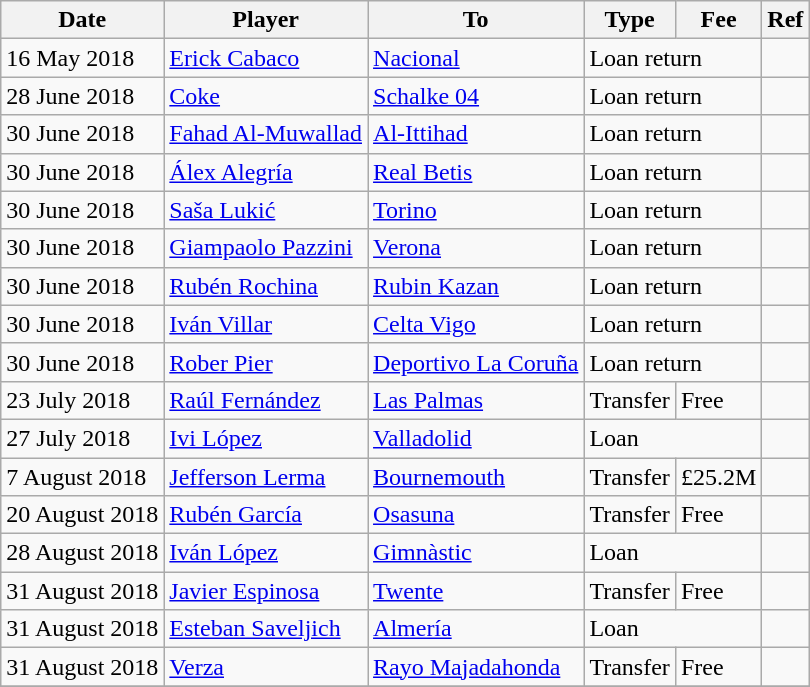<table class="wikitable">
<tr>
<th>Date</th>
<th>Player</th>
<th>To</th>
<th>Type</th>
<th>Fee</th>
<th>Ref</th>
</tr>
<tr>
<td>16 May 2018</td>
<td> <a href='#'>Erick Cabaco</a></td>
<td> <a href='#'>Nacional</a></td>
<td colspan=2>Loan return</td>
<td></td>
</tr>
<tr>
<td>28 June 2018</td>
<td> <a href='#'>Coke</a></td>
<td> <a href='#'>Schalke 04</a></td>
<td colspan=2>Loan return</td>
<td></td>
</tr>
<tr>
<td>30 June 2018</td>
<td> <a href='#'>Fahad Al-Muwallad</a></td>
<td> <a href='#'>Al-Ittihad</a></td>
<td colspan=2>Loan return</td>
<td></td>
</tr>
<tr>
<td>30 June 2018</td>
<td> <a href='#'>Álex Alegría</a></td>
<td> <a href='#'>Real Betis</a></td>
<td colspan=2>Loan return</td>
<td></td>
</tr>
<tr>
<td>30 June 2018</td>
<td> <a href='#'>Saša Lukić</a></td>
<td> <a href='#'>Torino</a></td>
<td colspan=2>Loan return</td>
<td></td>
</tr>
<tr>
<td>30 June 2018</td>
<td> <a href='#'>Giampaolo Pazzini</a></td>
<td> <a href='#'>Verona</a></td>
<td colspan=2>Loan return</td>
<td></td>
</tr>
<tr>
<td>30 June 2018</td>
<td> <a href='#'>Rubén Rochina</a></td>
<td> <a href='#'>Rubin Kazan</a></td>
<td colspan=2>Loan return</td>
<td></td>
</tr>
<tr>
<td>30 June 2018</td>
<td> <a href='#'>Iván Villar</a></td>
<td> <a href='#'>Celta Vigo</a></td>
<td colspan=2>Loan return</td>
<td></td>
</tr>
<tr>
<td>30 June 2018</td>
<td> <a href='#'>Rober Pier</a></td>
<td> <a href='#'>Deportivo La Coruña</a></td>
<td colspan=2>Loan return</td>
<td></td>
</tr>
<tr>
<td>23 July 2018</td>
<td> <a href='#'>Raúl Fernández</a></td>
<td> <a href='#'>Las Palmas</a></td>
<td>Transfer</td>
<td>Free</td>
<td></td>
</tr>
<tr>
<td>27 July 2018</td>
<td> <a href='#'>Ivi López</a></td>
<td> <a href='#'>Valladolid</a></td>
<td colspan=2>Loan</td>
<td></td>
</tr>
<tr>
<td>7 August 2018</td>
<td> <a href='#'>Jefferson Lerma</a></td>
<td> <a href='#'>Bournemouth</a></td>
<td>Transfer</td>
<td>£25.2M</td>
<td></td>
</tr>
<tr>
<td>20 August 2018</td>
<td> <a href='#'>Rubén García</a></td>
<td> <a href='#'>Osasuna</a></td>
<td>Transfer</td>
<td>Free</td>
<td></td>
</tr>
<tr>
<td>28 August 2018</td>
<td> <a href='#'>Iván López</a></td>
<td> <a href='#'>Gimnàstic</a></td>
<td colspan=2>Loan</td>
<td></td>
</tr>
<tr>
<td>31 August 2018</td>
<td> <a href='#'>Javier Espinosa</a></td>
<td> <a href='#'>Twente</a></td>
<td>Transfer</td>
<td>Free</td>
<td></td>
</tr>
<tr>
<td>31 August 2018</td>
<td> <a href='#'>Esteban Saveljich</a></td>
<td> <a href='#'>Almería</a></td>
<td colspan=2>Loan</td>
<td></td>
</tr>
<tr>
<td>31 August 2018</td>
<td> <a href='#'>Verza</a></td>
<td> <a href='#'>Rayo Majadahonda</a></td>
<td>Transfer</td>
<td>Free</td>
<td></td>
</tr>
<tr>
</tr>
</table>
